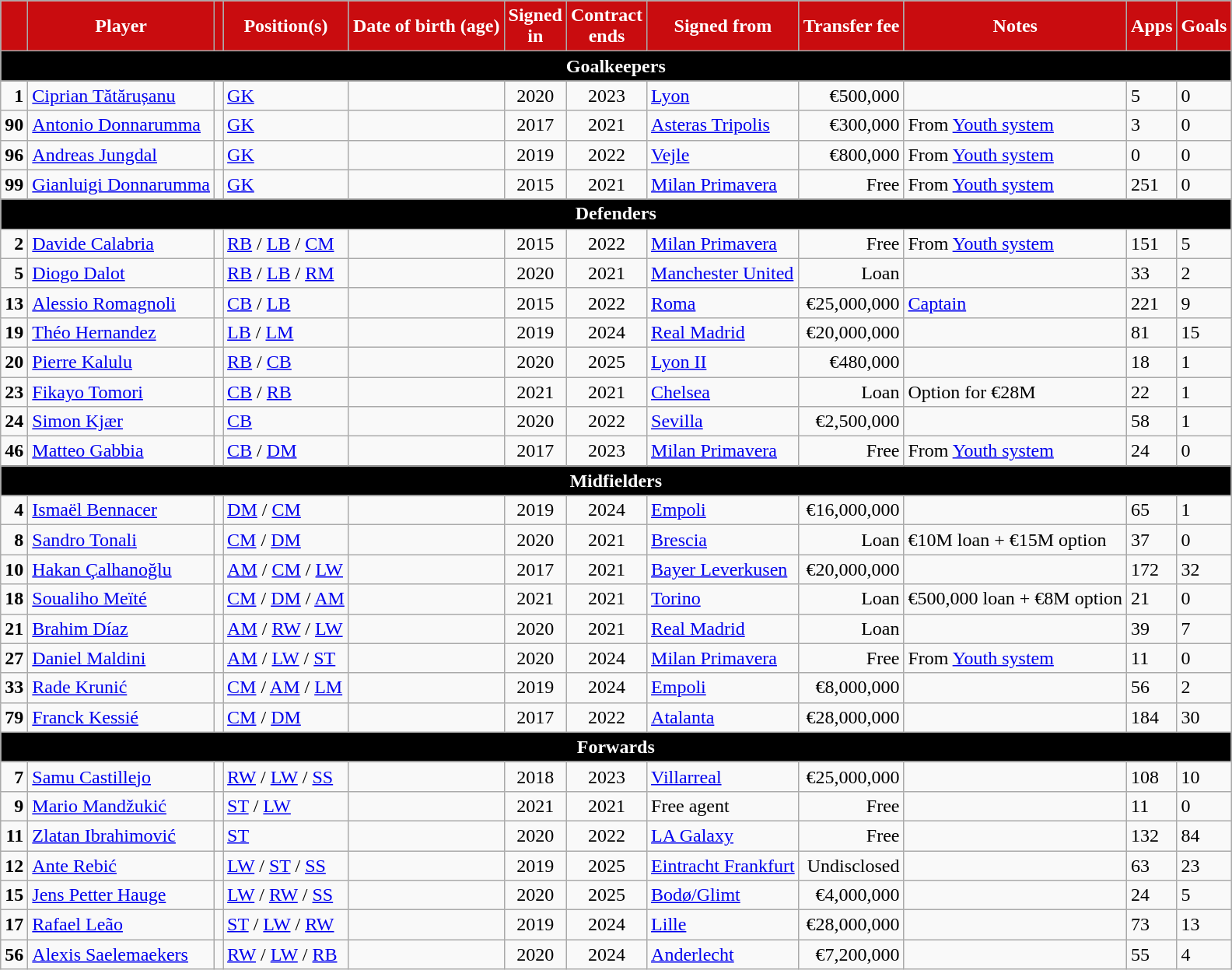<table class="wikitable sortable">
<tr>
<th style="background:#c90c0f; color:white; text-align:center"></th>
<th style="background:#c90c0f; color:white; text-align:center">Player</th>
<th style="background:#c90c0f; color:white; text-align:center"></th>
<th style="background:#c90c0f; color:white; text-align:center">Position(s)</th>
<th style="background:#c90c0f; color:white; text-align:center">Date of birth (age)</th>
<th style="background:#c90c0f; color:white; text-align:center;">Signed<br>in</th>
<th style="background:#c90c0f; color:white; text-align:center;">Contract<br>ends</th>
<th style="background:#c90c0f; color:white; text-align:center;">Signed from</th>
<th style="background:#c90c0f; color:white; text-align:center;">Transfer fee</th>
<th style="background:#c90c0f; color:white; text-align:center;">Notes</th>
<th style="background:#c90c0f; color:white; text-align:center;">Apps</th>
<th style="background:#c90c0f; color:white; text-align:center;">Goals</th>
</tr>
<tr>
<th colspan="12" style="background:#000000; color:white; text-align:center">Goalkeepers</th>
</tr>
<tr>
<td style="text-align:right"><strong>1</strong></td>
<td><a href='#'>Ciprian Tătărușanu</a></td>
<td style="text-align:center"></td>
<td><a href='#'>GK</a></td>
<td style="text-align:right"></td>
<td style="text-align:center">2020</td>
<td style="text-align:center">2023</td>
<td style="text-align:left"> <a href='#'>Lyon</a></td>
<td style="text-align:right">€500,000</td>
<td></td>
<td>5</td>
<td>0</td>
</tr>
<tr>
<td style="text-align:right"><strong>90</strong></td>
<td><a href='#'>Antonio Donnarumma</a></td>
<td style="text-align:center"></td>
<td><a href='#'>GK</a></td>
<td style="text-align:right"></td>
<td style="text-align:center">2017</td>
<td style="text-align:center">2021</td>
<td style="text-align:left"> <a href='#'>Asteras Tripolis</a></td>
<td style="text-align:right">€300,000</td>
<td>From <a href='#'>Youth system</a></td>
<td>3</td>
<td>0</td>
</tr>
<tr>
<td style="text-align:right"><strong>96</strong></td>
<td><a href='#'>Andreas Jungdal</a></td>
<td style="text-align:center"></td>
<td><a href='#'>GK</a></td>
<td style="text-align:right"></td>
<td style="text-align:center">2019</td>
<td style="text-align:center">2022</td>
<td style="text-align:left"> <a href='#'>Vejle</a></td>
<td style="text-align:right">€800,000</td>
<td>From <a href='#'>Youth system</a></td>
<td>0</td>
<td>0</td>
</tr>
<tr>
<td style="text-align:right"><strong>99</strong></td>
<td><a href='#'>Gianluigi Donnarumma</a></td>
<td style="text-align:center"></td>
<td><a href='#'>GK</a></td>
<td style="text-align:right"></td>
<td style="text-align:center">2015</td>
<td style="text-align:center">2021</td>
<td style="text-align:left"> <a href='#'>Milan Primavera</a></td>
<td style="text-align:right">Free</td>
<td>From <a href='#'>Youth system</a></td>
<td>251</td>
<td>0</td>
</tr>
<tr>
<th colspan="12" style="background:#000000; color:white; text-align:center">Defenders</th>
</tr>
<tr>
<td style="text-align:right"><strong>2</strong></td>
<td><a href='#'>Davide Calabria</a></td>
<td style="text-align:center"></td>
<td><a href='#'>RB</a> / <a href='#'>LB</a> / <a href='#'>CM</a></td>
<td style="text-align:right"></td>
<td style="text-align:center">2015</td>
<td style="text-align:center">2022</td>
<td style="text-align:left"> <a href='#'>Milan Primavera</a></td>
<td style="text-align:right">Free</td>
<td>From <a href='#'>Youth system</a></td>
<td>151</td>
<td>5</td>
</tr>
<tr>
<td style="text-align:right"><strong>5</strong></td>
<td><a href='#'>Diogo Dalot</a></td>
<td style="text-align:center"></td>
<td><a href='#'>RB</a> / <a href='#'>LB</a> / <a href='#'>RM</a></td>
<td style="text-align:right"></td>
<td style="text-align:center">2020</td>
<td style="text-align:center">2021</td>
<td style="text-align:left"> <a href='#'>Manchester United</a></td>
<td style="text-align:right">Loan</td>
<td></td>
<td>33</td>
<td>2</td>
</tr>
<tr>
<td style="text-align:right"><strong>13</strong></td>
<td><a href='#'>Alessio Romagnoli</a></td>
<td style="text-align:center"></td>
<td><a href='#'>CB</a> / <a href='#'>LB</a></td>
<td style="text-align:right"></td>
<td style="text-align:center">2015</td>
<td style="text-align:center">2022</td>
<td style="text-align:left"> <a href='#'>Roma</a></td>
<td style="text-align:right">€25,000,000</td>
<td><a href='#'>Captain</a></td>
<td>221</td>
<td>9</td>
</tr>
<tr>
<td style="text-align:right"><strong>19</strong></td>
<td><a href='#'>Théo Hernandez</a></td>
<td style="text-align:center"></td>
<td><a href='#'>LB</a> / <a href='#'>LM</a></td>
<td style="text-align:right"></td>
<td style="text-align:center">2019</td>
<td style="text-align:center">2024</td>
<td style="text-align:left"> <a href='#'>Real Madrid</a></td>
<td style="text-align:right">€20,000,000</td>
<td></td>
<td>81</td>
<td>15</td>
</tr>
<tr>
<td style="text-align:right"><strong>20</strong></td>
<td><a href='#'>Pierre Kalulu</a></td>
<td style="text-align:center"></td>
<td><a href='#'>RB</a> / <a href='#'>CB</a></td>
<td style="text-align:right"></td>
<td style="text-align:center">2020</td>
<td style="text-align:center">2025</td>
<td style="text-align:left"> <a href='#'>Lyon II</a></td>
<td style="text-align:right">€480,000</td>
<td></td>
<td>18</td>
<td>1</td>
</tr>
<tr>
<td style="text-align:right"><strong>23</strong></td>
<td><a href='#'>Fikayo Tomori</a></td>
<td style="text-align:center"></td>
<td><a href='#'>CB</a> / <a href='#'>RB</a></td>
<td style="text-align:right"></td>
<td style="text-align:center">2021</td>
<td style="text-align:center">2021</td>
<td style="text-align:left"> <a href='#'>Chelsea</a></td>
<td style="text-align:right">Loan</td>
<td>Option for €28M</td>
<td>22</td>
<td>1</td>
</tr>
<tr>
<td style="text-align:right"><strong>24</strong></td>
<td><a href='#'>Simon Kjær</a></td>
<td style="text-align:center"></td>
<td><a href='#'>CB</a></td>
<td style="text-align:right"></td>
<td style="text-align:center">2020</td>
<td style="text-align:center">2022</td>
<td style="text-align:left"> <a href='#'>Sevilla</a></td>
<td style="text-align:right">€2,500,000</td>
<td></td>
<td>58</td>
<td>1</td>
</tr>
<tr>
<td style="text-align:right"><strong>46</strong></td>
<td><a href='#'>Matteo Gabbia</a></td>
<td style="text-align:center"></td>
<td><a href='#'>CB</a> / <a href='#'>DM</a></td>
<td style="text-align:right"></td>
<td style="text-align:center">2017</td>
<td style="text-align:center">2023</td>
<td style="text-align:left"> <a href='#'>Milan Primavera</a></td>
<td style="text-align:right">Free</td>
<td>From <a href='#'>Youth system</a></td>
<td>24</td>
<td>0</td>
</tr>
<tr>
<th colspan="12" style="background:#000000; color:white; text-align:center">Midfielders</th>
</tr>
<tr>
<td style="text-align:right"><strong> 4 </strong></td>
<td><a href='#'>Ismaël Bennacer</a></td>
<td style="text-align:center"></td>
<td><a href='#'>DM</a> / <a href='#'>CM</a></td>
<td style="text-align:right"></td>
<td style="text-align:center">2019</td>
<td style="text-align:center">2024</td>
<td style="text-align:left"> <a href='#'>Empoli</a></td>
<td style="text-align:right">€16,000,000</td>
<td></td>
<td>65</td>
<td>1</td>
</tr>
<tr>
<td style="text-align:right"><strong>8</strong></td>
<td><a href='#'>Sandro Tonali</a></td>
<td style="text-align:center"></td>
<td><a href='#'>CM</a> / <a href='#'>DM</a></td>
<td style="text-align:right"></td>
<td style="text-align:center">2020</td>
<td style="text-align:center">2021</td>
<td style="text-align:left"> <a href='#'>Brescia</a></td>
<td style="text-align:right">Loan</td>
<td>€10M loan + €15M option</td>
<td>37</td>
<td>0</td>
</tr>
<tr>
<td style="text-align:right"><strong>10</strong></td>
<td><a href='#'>Hakan Çalhanoğlu</a></td>
<td style="text-align:center"></td>
<td><a href='#'>AM</a> / <a href='#'>CM</a> / <a href='#'>LW</a></td>
<td style="text-align:right"></td>
<td style="text-align:center">2017</td>
<td style="text-align:center">2021</td>
<td style="text-align:left"> <a href='#'>Bayer Leverkusen</a></td>
<td style="text-align:right">€20,000,000</td>
<td></td>
<td>172</td>
<td>32</td>
</tr>
<tr>
<td style="text-align:right"><strong>18</strong></td>
<td><a href='#'>Soualiho Meïté</a></td>
<td style="text-align:center"></td>
<td><a href='#'>CM</a> / <a href='#'>DM</a> / <a href='#'>AM</a></td>
<td style="text-align:right"></td>
<td style="text-align:center">2021</td>
<td style="text-align:center">2021</td>
<td style="text-align:left"> <a href='#'>Torino</a></td>
<td style="text-align:right">Loan</td>
<td>€500,000 loan + €8M option</td>
<td>21</td>
<td>0</td>
</tr>
<tr>
<td style="text-align:right"><strong>21</strong></td>
<td><a href='#'>Brahim Díaz</a></td>
<td style="text-align:center"></td>
<td><a href='#'>AM</a> / <a href='#'>RW</a> / <a href='#'>LW</a></td>
<td style="text-align:right"></td>
<td style="text-align:center">2020</td>
<td style="text-align:center">2021</td>
<td style="text-align:left"> <a href='#'>Real Madrid</a></td>
<td style="text-align:right">Loan</td>
<td></td>
<td>39</td>
<td>7</td>
</tr>
<tr>
<td style="text-align:right"><strong>27</strong></td>
<td><a href='#'>Daniel Maldini</a></td>
<td style="text-align:center"></td>
<td><a href='#'>AM</a> / <a href='#'>LW</a> / <a href='#'>ST</a></td>
<td style="text-align:right"></td>
<td style="text-align:center">2020</td>
<td style="text-align:center">2024</td>
<td style="text-align:left"> <a href='#'>Milan Primavera</a></td>
<td style="text-align:right">Free</td>
<td>From <a href='#'>Youth system</a></td>
<td>11</td>
<td>0</td>
</tr>
<tr>
<td style="text-align:right"><strong>33</strong></td>
<td><a href='#'>Rade Krunić</a></td>
<td style="text-align:center"></td>
<td><a href='#'>CM</a> / <a href='#'>AM</a> / <a href='#'>LM</a></td>
<td style="text-align:right"></td>
<td style="text-align:center">2019</td>
<td style="text-align:center">2024</td>
<td style="text-align:left"> <a href='#'>Empoli</a></td>
<td style="text-align:right">€8,000,000</td>
<td></td>
<td>56</td>
<td>2</td>
</tr>
<tr>
<td style="text-align:right"><strong>79</strong></td>
<td><a href='#'>Franck Kessié</a></td>
<td style="text-align:center"></td>
<td><a href='#'>CM</a> / <a href='#'>DM</a></td>
<td style="text-align:right"></td>
<td style="text-align:center">2017</td>
<td style="text-align:center">2022</td>
<td style="text-align:left"> <a href='#'>Atalanta</a></td>
<td style="text-align:right">€28,000,000</td>
<td></td>
<td>184</td>
<td>30</td>
</tr>
<tr>
<th colspan="12" style="background:#000000; color:white; text-align:center">Forwards</th>
</tr>
<tr>
<td style="text-align:right"><strong>7</strong></td>
<td><a href='#'>Samu Castillejo</a></td>
<td style="text-align:center"></td>
<td><a href='#'>RW</a> / <a href='#'>LW</a> / <a href='#'>SS</a></td>
<td style="text-align:right"></td>
<td style="text-align:center">2018</td>
<td style="text-align:center">2023</td>
<td style="text-align:left"> <a href='#'>Villarreal</a></td>
<td style="text-align:right">€25,000,000</td>
<td></td>
<td>108</td>
<td>10</td>
</tr>
<tr>
<td style="text-align:right"><strong>9</strong></td>
<td><a href='#'>Mario Mandžukić</a></td>
<td style="text-align:center"></td>
<td><a href='#'>ST</a> / <a href='#'>LW</a></td>
<td style="text-align:right"></td>
<td style="text-align:center">2021</td>
<td style="text-align:center">2021</td>
<td style="text-align:left">Free agent</td>
<td style="text-align:right">Free</td>
<td></td>
<td>11</td>
<td>0</td>
</tr>
<tr>
<td style="text-align:right"><strong>11</strong></td>
<td><a href='#'>Zlatan Ibrahimović</a></td>
<td style="text-align:center"></td>
<td><a href='#'>ST</a></td>
<td style="text-align:right"></td>
<td style="text-align:center">2020</td>
<td style="text-align:center">2022</td>
<td style="text-align:left"> <a href='#'>LA Galaxy</a></td>
<td style="text-align:right">Free</td>
<td></td>
<td>132</td>
<td>84</td>
</tr>
<tr>
<td style="text-align:right"><strong>12</strong></td>
<td><a href='#'>Ante Rebić</a></td>
<td style="text-align:center"></td>
<td><a href='#'>LW</a> / <a href='#'>ST</a> / <a href='#'>SS</a></td>
<td style="text-align:right"></td>
<td style="text-align:center">2019</td>
<td style="text-align:center">2025</td>
<td style="text-align:left"> <a href='#'>Eintracht Frankfurt</a></td>
<td style="text-align:right">Undisclosed</td>
<td></td>
<td>63</td>
<td>23</td>
</tr>
<tr>
<td style="text-align:right"><strong>15</strong></td>
<td><a href='#'>Jens Petter Hauge</a></td>
<td style="text-align:center"></td>
<td><a href='#'>LW</a> / <a href='#'>RW</a> / <a href='#'>SS</a></td>
<td style="text-align:right"></td>
<td style="text-align:center">2020</td>
<td style="text-align:center">2025</td>
<td style="text-align:left"> <a href='#'>Bodø/Glimt</a></td>
<td style="text-align:right">€4,000,000</td>
<td></td>
<td>24</td>
<td>5</td>
</tr>
<tr>
<td style="text-align:right"><strong>17</strong></td>
<td><a href='#'>Rafael Leão</a></td>
<td style="text-align:center"></td>
<td><a href='#'>ST</a> / <a href='#'>LW</a> / <a href='#'>RW</a></td>
<td style="text-align:right"></td>
<td style="text-align:center">2019</td>
<td style="text-align:center">2024</td>
<td style="text-align:left"> <a href='#'>Lille</a></td>
<td style="text-align:right">€28,000,000</td>
<td></td>
<td>73</td>
<td>13</td>
</tr>
<tr>
<td style="text-align:right"><strong>56</strong></td>
<td><a href='#'>Alexis Saelemaekers</a></td>
<td style="text-align:center"></td>
<td><a href='#'>RW</a> / <a href='#'>LW</a> / <a href='#'>RB</a></td>
<td style="text-align:right"></td>
<td style="text-align:center">2020</td>
<td style="text-align:center">2024</td>
<td style="text-align:left"> <a href='#'>Anderlecht</a></td>
<td style="text-align:right">€7,200,000</td>
<td></td>
<td>55</td>
<td>4</td>
</tr>
</table>
